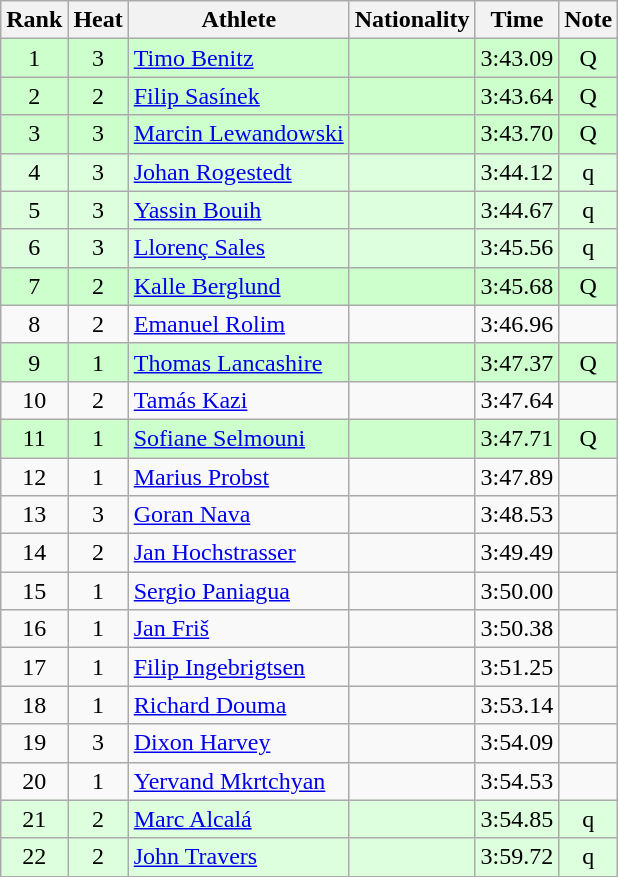<table class="wikitable sortable" style="text-align:center">
<tr>
<th>Rank</th>
<th>Heat</th>
<th>Athlete</th>
<th>Nationality</th>
<th>Time</th>
<th>Note</th>
</tr>
<tr bgcolor=ccffcc>
<td>1</td>
<td>3</td>
<td align=left><a href='#'>Timo Benitz</a></td>
<td align=left></td>
<td>3:43.09</td>
<td>Q</td>
</tr>
<tr bgcolor=ccffcc>
<td>2</td>
<td>2</td>
<td align=left><a href='#'>Filip Sasínek</a></td>
<td align=left></td>
<td>3:43.64</td>
<td>Q</td>
</tr>
<tr bgcolor=ccffcc>
<td>3</td>
<td>3</td>
<td align=left><a href='#'>Marcin Lewandowski</a></td>
<td align=left></td>
<td>3:43.70</td>
<td>Q</td>
</tr>
<tr bgcolor=ddffdd>
<td>4</td>
<td>3</td>
<td align=left><a href='#'>Johan Rogestedt</a></td>
<td align=left></td>
<td>3:44.12</td>
<td>q</td>
</tr>
<tr bgcolor=ddffdd>
<td>5</td>
<td>3</td>
<td align=left><a href='#'>Yassin Bouih</a></td>
<td align=left></td>
<td>3:44.67</td>
<td>q</td>
</tr>
<tr bgcolor=ddffdd>
<td>6</td>
<td>3</td>
<td align=left><a href='#'>Llorenç Sales</a></td>
<td align=left></td>
<td>3:45.56</td>
<td>q</td>
</tr>
<tr bgcolor=ccffcc>
<td>7</td>
<td>2</td>
<td align=left><a href='#'>Kalle Berglund</a></td>
<td align=left></td>
<td>3:45.68</td>
<td>Q</td>
</tr>
<tr>
<td>8</td>
<td>2</td>
<td align=left><a href='#'>Emanuel Rolim</a></td>
<td align=left></td>
<td>3:46.96</td>
<td></td>
</tr>
<tr bgcolor=ccffcc>
<td>9</td>
<td>1</td>
<td align=left><a href='#'>Thomas Lancashire</a></td>
<td align=left></td>
<td>3:47.37</td>
<td>Q</td>
</tr>
<tr>
<td>10</td>
<td>2</td>
<td align=left><a href='#'>Tamás Kazi</a></td>
<td align=left></td>
<td>3:47.64</td>
<td></td>
</tr>
<tr bgcolor=ccffcc>
<td>11</td>
<td>1</td>
<td align=left><a href='#'>Sofiane Selmouni</a></td>
<td align=left></td>
<td>3:47.71</td>
<td>Q</td>
</tr>
<tr>
<td>12</td>
<td>1</td>
<td align=left><a href='#'>Marius Probst</a></td>
<td align=left></td>
<td>3:47.89</td>
<td></td>
</tr>
<tr>
<td>13</td>
<td>3</td>
<td align=left><a href='#'>Goran Nava</a></td>
<td align=left></td>
<td>3:48.53</td>
<td></td>
</tr>
<tr>
<td>14</td>
<td>2</td>
<td align=left><a href='#'>Jan Hochstrasser</a></td>
<td align=left></td>
<td>3:49.49</td>
<td></td>
</tr>
<tr>
<td>15</td>
<td>1</td>
<td align=left><a href='#'>Sergio Paniagua</a></td>
<td align=left></td>
<td>3:50.00</td>
<td></td>
</tr>
<tr>
<td>16</td>
<td>1</td>
<td align=left><a href='#'>Jan Friš</a></td>
<td align=left></td>
<td>3:50.38</td>
<td></td>
</tr>
<tr>
<td>17</td>
<td>1</td>
<td align=left><a href='#'>Filip Ingebrigtsen</a></td>
<td align=left></td>
<td>3:51.25</td>
<td></td>
</tr>
<tr>
<td>18</td>
<td>1</td>
<td align=left><a href='#'>Richard Douma</a></td>
<td align=left></td>
<td>3:53.14</td>
<td></td>
</tr>
<tr>
<td>19</td>
<td>3</td>
<td align=left><a href='#'>Dixon Harvey</a></td>
<td align=left></td>
<td>3:54.09</td>
<td></td>
</tr>
<tr>
<td>20</td>
<td>1</td>
<td align=left><a href='#'>Yervand Mkrtchyan</a></td>
<td align=left></td>
<td>3:54.53</td>
<td></td>
</tr>
<tr bgcolor=ddffdd>
<td>21</td>
<td>2</td>
<td align=left><a href='#'>Marc Alcalá</a></td>
<td align=left></td>
<td>3:54.85</td>
<td>q</td>
</tr>
<tr bgcolor=ddffdd>
<td>22</td>
<td>2</td>
<td align=left><a href='#'>John Travers</a></td>
<td align=left></td>
<td>3:59.72</td>
<td>q</td>
</tr>
<tr>
</tr>
</table>
